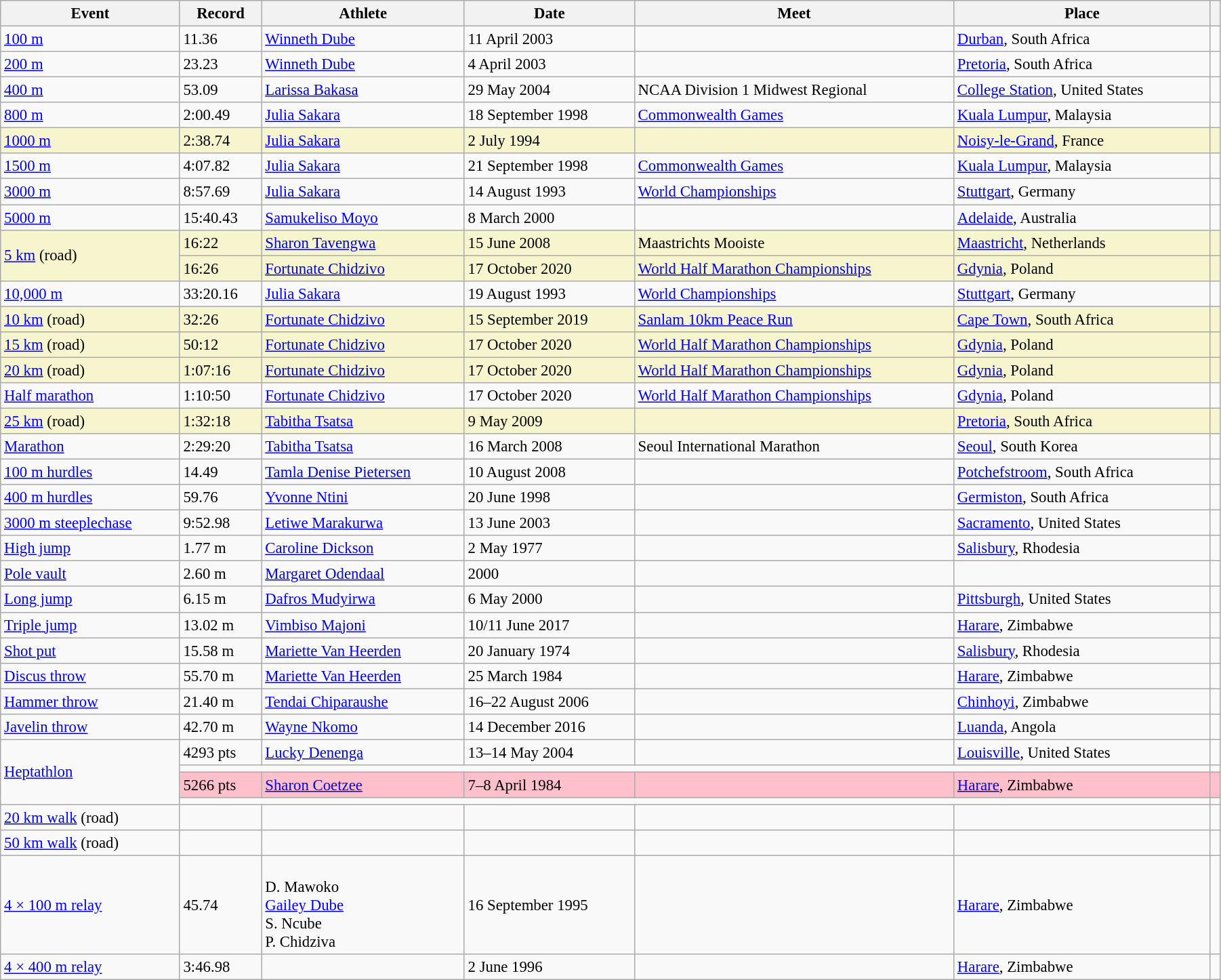<table class="wikitable" style="font-size:95%; width: 95%;">
<tr>
<th>Event</th>
<th>Record</th>
<th>Athlete</th>
<th>Date</th>
<th>Meet</th>
<th>Place</th>
<th></th>
</tr>
<tr>
<td><a href='#'>100 m</a></td>
<td>11.36 </td>
<td><a href='#'>Winneth Dube</a></td>
<td>11 April 2003</td>
<td></td>
<td><a href='#'>Durban</a>, South Africa</td>
<td></td>
</tr>
<tr>
<td><a href='#'>200 m</a></td>
<td>23.23 </td>
<td><a href='#'>Winneth Dube</a></td>
<td>4 April 2003</td>
<td></td>
<td><a href='#'>Pretoria</a>, South Africa</td>
<td></td>
</tr>
<tr>
<td><a href='#'>400 m</a></td>
<td>53.09</td>
<td><a href='#'>Larissa Bakasa</a></td>
<td>29 May 2004</td>
<td>NCAA Division 1 Midwest Regional</td>
<td><a href='#'>College Station</a>, United States</td>
<td></td>
</tr>
<tr>
<td><a href='#'>800 m</a></td>
<td>2:00.49</td>
<td><a href='#'>Julia Sakara</a></td>
<td>18 September 1998</td>
<td><a href='#'>Commonwealth Games</a></td>
<td><a href='#'>Kuala Lumpur</a>, Malaysia</td>
<td></td>
</tr>
<tr style="background:#f6F5CE;">
<td><a href='#'>1000 m</a></td>
<td>2:38.74</td>
<td><a href='#'>Julia Sakara</a></td>
<td>2 July 1994</td>
<td></td>
<td><a href='#'>Noisy-le-Grand</a>, France</td>
<td></td>
</tr>
<tr>
<td><a href='#'>1500 m</a></td>
<td>4:07.82</td>
<td><a href='#'>Julia Sakara</a></td>
<td>21 September 1998</td>
<td><a href='#'>Commonwealth Games</a></td>
<td><a href='#'>Kuala Lumpur</a>, Malaysia</td>
<td></td>
</tr>
<tr>
<td><a href='#'>3000 m</a></td>
<td>8:57.69</td>
<td><a href='#'>Julia Sakara</a></td>
<td>14 August 1993</td>
<td><a href='#'>World Championships</a></td>
<td><a href='#'>Stuttgart</a>, Germany</td>
<td></td>
</tr>
<tr>
<td><a href='#'>5000 m</a></td>
<td>15:40.43</td>
<td><a href='#'>Samukeliso Moyo</a></td>
<td>8 March 2000</td>
<td></td>
<td><a href='#'>Adelaide</a>, Australia</td>
<td></td>
</tr>
<tr style="background:#f6F5CE;">
<td rowspan=2><a href='#'>5 km</a> (road)</td>
<td>16:22</td>
<td><a href='#'>Sharon Tavengwa</a></td>
<td>15 June 2008</td>
<td>Maastrichts Mooiste</td>
<td><a href='#'>Maastricht</a>, Netherlands</td>
<td></td>
</tr>
<tr style="background:#f6F5CE;">
<td>16:26 </td>
<td><a href='#'>Fortunate Chidzivo</a></td>
<td>17 October 2020</td>
<td><a href='#'>World Half Marathon Championships</a></td>
<td><a href='#'>Gdynia</a>, Poland</td>
<td></td>
</tr>
<tr>
<td><a href='#'>10,000 m</a></td>
<td>33:20.16</td>
<td><a href='#'>Julia Sakara</a></td>
<td>19 August 1993</td>
<td><a href='#'>World Championships</a></td>
<td><a href='#'>Stuttgart</a>, Germany</td>
<td></td>
</tr>
<tr style="background:#f6F5CE;">
<td><a href='#'>10 km</a> (road)</td>
<td>32:26</td>
<td><a href='#'>Fortunate Chidzivo</a></td>
<td>15 September 2019</td>
<td><a href='#'>Sanlam 10km Peace Run</a></td>
<td><a href='#'>Cape Town</a>, South Africa</td>
<td></td>
</tr>
<tr style="background:#f6F5CE;">
<td><a href='#'>15 km</a> (road)</td>
<td>50:12 </td>
<td><a href='#'>Fortunate Chidzivo</a></td>
<td>17 October 2020</td>
<td><a href='#'>World Half Marathon Championships</a></td>
<td><a href='#'>Gdynia</a>, Poland</td>
<td></td>
</tr>
<tr style="background:#f6F5CE;">
<td><a href='#'>20 km</a> (road)</td>
<td>1:07:16 </td>
<td><a href='#'>Fortunate Chidzivo</a></td>
<td>17 October 2020</td>
<td><a href='#'>World Half Marathon Championships</a></td>
<td><a href='#'>Gdynia</a>, Poland</td>
<td></td>
</tr>
<tr>
<td><a href='#'>Half marathon</a></td>
<td>1:10:50 </td>
<td><a href='#'>Fortunate Chidzivo</a></td>
<td>17 October 2020</td>
<td><a href='#'>World Half Marathon Championships</a></td>
<td><a href='#'>Gdynia</a>, Poland</td>
<td></td>
</tr>
<tr style="background:#f6F5CE;">
<td><a href='#'>25 km</a> (road)</td>
<td>1:32:18</td>
<td><a href='#'>Tabitha Tsatsa</a></td>
<td>9 May 2009</td>
<td></td>
<td><a href='#'>Pretoria</a>, South Africa</td>
<td></td>
</tr>
<tr>
<td><a href='#'>Marathon</a></td>
<td>2:29:20</td>
<td><a href='#'>Tabitha Tsatsa</a></td>
<td>16 March 2008</td>
<td>Seoul International Marathon</td>
<td><a href='#'>Seoul</a>, South Korea</td>
<td></td>
</tr>
<tr>
<td><a href='#'>100 m hurdles</a></td>
<td>14.49</td>
<td><a href='#'>Tamla Denise Pietersen</a></td>
<td>10 August 2008</td>
<td></td>
<td><a href='#'>Potchefstroom</a>, South Africa</td>
<td></td>
</tr>
<tr>
<td><a href='#'>400 m hurdles</a></td>
<td>59.76</td>
<td><a href='#'>Yvonne Ntini</a></td>
<td>20 June 1998</td>
<td></td>
<td><a href='#'>Germiston</a>, South Africa</td>
<td></td>
</tr>
<tr>
<td><a href='#'>3000 m steeplechase</a></td>
<td>9:52.98</td>
<td><a href='#'>Letiwe Marakurwa</a></td>
<td>13 June 2003</td>
<td></td>
<td><a href='#'>Sacramento</a>, United States</td>
<td></td>
</tr>
<tr>
<td><a href='#'>High jump</a></td>
<td>1.77 m</td>
<td><a href='#'>Caroline Dickson</a></td>
<td>2 May 1977</td>
<td></td>
<td><a href='#'>Salisbury</a>, Rhodesia</td>
<td></td>
</tr>
<tr>
<td><a href='#'>Pole vault</a></td>
<td>2.60 m</td>
<td><a href='#'>Margaret Odendaal</a></td>
<td>2000</td>
<td></td>
<td></td>
<td></td>
</tr>
<tr>
<td><a href='#'>Long jump</a></td>
<td>6.15 m</td>
<td><a href='#'>Dafros Mudyirwa</a></td>
<td>6 May 2000</td>
<td></td>
<td><a href='#'>Pittsburgh</a>, United States</td>
<td></td>
</tr>
<tr>
<td><a href='#'>Triple jump</a></td>
<td>13.02 m</td>
<td><a href='#'>Vimbiso Majoni</a></td>
<td>10/11 June 2017</td>
<td></td>
<td><a href='#'>Harare</a>, Zimbabwe</td>
<td></td>
</tr>
<tr>
<td><a href='#'>Shot put</a></td>
<td>15.58 m</td>
<td><a href='#'>Mariette Van Heerden</a></td>
<td>20 January 1974</td>
<td></td>
<td><a href='#'>Salisbury</a>, Rhodesia</td>
<td></td>
</tr>
<tr>
<td><a href='#'>Discus throw</a></td>
<td>55.70 m</td>
<td><a href='#'>Mariette Van Heerden</a></td>
<td>25 March 1984</td>
<td></td>
<td><a href='#'>Harare</a>, Zimbabwe</td>
<td></td>
</tr>
<tr>
<td><a href='#'>Hammer throw</a></td>
<td>21.40 m</td>
<td><a href='#'>Tendai Chiparaushe</a></td>
<td>16–22 August 2006</td>
<td></td>
<td><a href='#'>Chinhoyi</a>, Zimbabwe</td>
<td></td>
</tr>
<tr>
<td><a href='#'>Javelin throw</a></td>
<td>42.70 m</td>
<td><a href='#'>Wayne Nkomo</a></td>
<td>14 December 2016</td>
<td></td>
<td><a href='#'>Luanda</a>, Angola</td>
<td></td>
</tr>
<tr>
<td rowspan=4><a href='#'>Heptathlon</a></td>
<td>4293 pts</td>
<td><a href='#'>Lucky Denenga</a></td>
<td>13–14 May 2004</td>
<td></td>
<td><a href='#'>Louisville</a>, United States</td>
<td></td>
</tr>
<tr>
<td colspan=5></td>
<td></td>
</tr>
<tr style="background:pink">
<td>5266 pts </td>
<td><a href='#'>Sharon Coetzee</a></td>
<td>7–8 April 1984</td>
<td></td>
<td><a href='#'>Harare</a>, Zimbabwe</td>
<td></td>
</tr>
<tr>
<td colspan=5></td>
<td></td>
</tr>
<tr>
<td><a href='#'>20 km walk</a> (road)</td>
<td></td>
<td></td>
<td></td>
<td></td>
<td></td>
<td></td>
</tr>
<tr>
<td><a href='#'>50 km walk</a> (road)</td>
<td></td>
<td></td>
<td></td>
<td></td>
<td></td>
<td></td>
</tr>
<tr>
<td><a href='#'>4 × 100 m relay</a></td>
<td>45.74</td>
<td><br>D. Mawoko<br><a href='#'>Gailey Dube</a><br>S. Ncube<br>P. Chidziva</td>
<td>16 September 1995</td>
<td></td>
<td><a href='#'>Harare</a>, Zimbabwe</td>
<td></td>
</tr>
<tr>
<td><a href='#'>4 × 400 m relay</a></td>
<td>3:46.98</td>
<td></td>
<td>2 June 1996</td>
<td></td>
<td><a href='#'>Harare</a>, Zimbabwe</td>
<td></td>
</tr>
</table>
